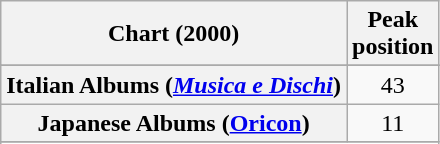<table class="wikitable sortable plainrowheaders">
<tr>
<th scope="col">Chart (2000)</th>
<th scope="col">Peak<br>position</th>
</tr>
<tr>
</tr>
<tr>
</tr>
<tr>
<th scope="row">Italian Albums (<em><a href='#'>Musica e Dischi</a></em>)</th>
<td align="center">43</td>
</tr>
<tr>
<th scope="row">Japanese Albums (<a href='#'>Oricon</a>)</th>
<td align="center">11</td>
</tr>
<tr>
</tr>
<tr>
</tr>
</table>
